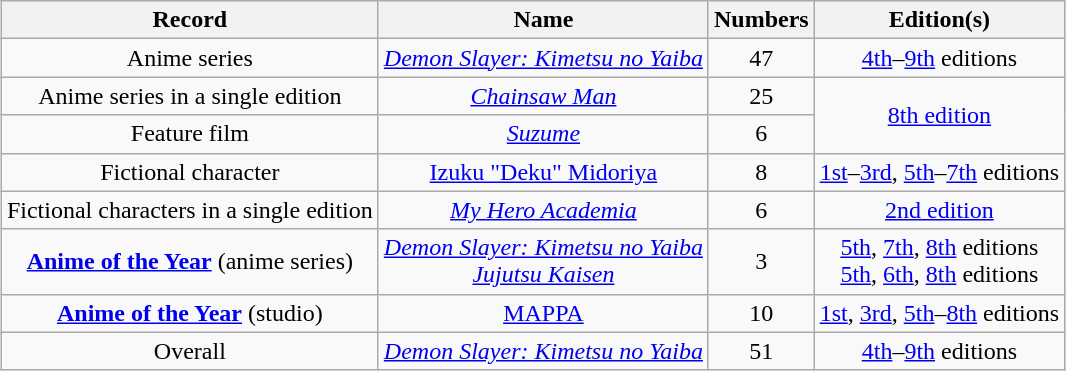<table class="wikitable plainrowheaders sortable" style="text-align:center;margin:auto;">
<tr>
<th>Record</th>
<th>Name</th>
<th>Numbers</th>
<th>Edition(s)</th>
</tr>
<tr>
<td>Anime series</td>
<td><em><a href='#'>Demon Slayer: Kimetsu no Yaiba</a></em></td>
<td>47</td>
<td><a href='#'>4th</a>–<a href='#'>9th</a> editions</td>
</tr>
<tr>
<td>Anime series in a single edition</td>
<td><em><a href='#'>Chainsaw Man</a></em></td>
<td>25</td>
<td rowspan="2"><a href='#'>8th edition</a></td>
</tr>
<tr>
<td>Feature film</td>
<td><em><a href='#'>Suzume</a></em></td>
<td>6</td>
</tr>
<tr>
<td>Fictional character</td>
<td><a href='#'>Izuku "Deku" Midoriya</a></td>
<td>8</td>
<td><a href='#'>1st</a>–<a href='#'>3rd</a>, <a href='#'>5th</a>–<a href='#'>7th</a> editions</td>
</tr>
<tr>
<td>Fictional characters in a single edition</td>
<td><em><a href='#'>My Hero Academia</a></em> </td>
<td>6</td>
<td><a href='#'>2nd edition</a></td>
</tr>
<tr>
<td><a href='#'><strong>Anime of the Year</strong></a> (anime series)</td>
<td><em><a href='#'>Demon Slayer: Kimetsu no Yaiba</a></em><br><em><a href='#'>Jujutsu Kaisen</a></em></td>
<td>3</td>
<td><a href='#'>5th</a>, <a href='#'>7th</a>, <a href='#'>8th</a> editions<br><a href='#'>5th</a>, <a href='#'>6th</a>, <a href='#'>8th</a> editions</td>
</tr>
<tr>
<td><a href='#'><strong>Anime of the Year</strong></a> (studio)</td>
<td><a href='#'>MAPPA</a></td>
<td>10</td>
<td><a href='#'>1st</a>, <a href='#'>3rd</a>, <a href='#'>5th</a>–<a href='#'>8th</a> editions</td>
</tr>
<tr>
<td>Overall</td>
<td><em><a href='#'>Demon Slayer: Kimetsu no Yaiba</a></em></td>
<td>51</td>
<td><a href='#'>4th</a>–<a href='#'>9th</a> editions</td>
</tr>
</table>
